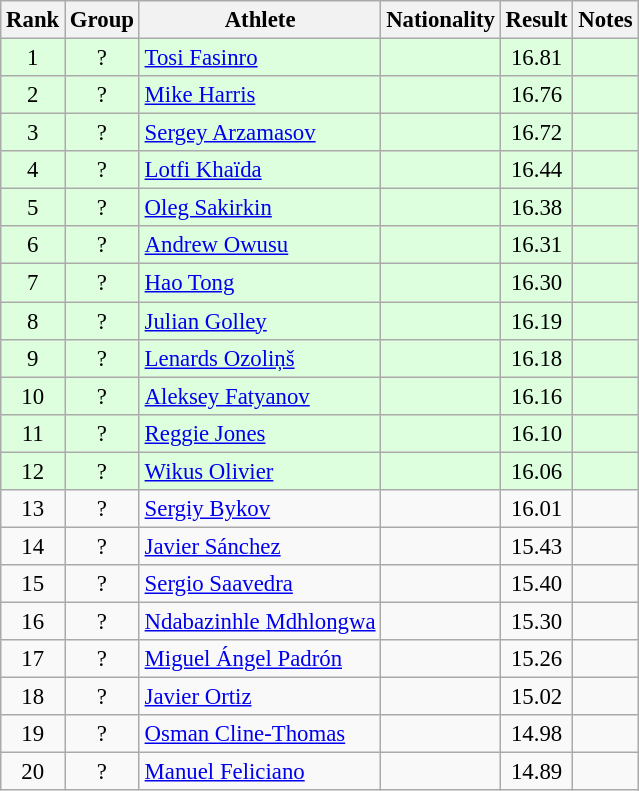<table class="wikitable sortable" style="text-align:center;font-size:95%">
<tr>
<th>Rank</th>
<th>Group</th>
<th>Athlete</th>
<th>Nationality</th>
<th>Result</th>
<th>Notes</th>
</tr>
<tr bgcolor=ddffdd>
<td>1</td>
<td>?</td>
<td align=left><a href='#'>Tosi Fasinro</a></td>
<td align=left></td>
<td>16.81</td>
<td></td>
</tr>
<tr bgcolor=ddffdd>
<td>2</td>
<td>?</td>
<td align=left><a href='#'>Mike Harris</a></td>
<td align=left></td>
<td>16.76</td>
<td></td>
</tr>
<tr bgcolor=ddffdd>
<td>3</td>
<td>?</td>
<td align=left><a href='#'>Sergey Arzamasov</a></td>
<td align=left></td>
<td>16.72</td>
<td></td>
</tr>
<tr bgcolor=ddffdd>
<td>4</td>
<td>?</td>
<td align=left><a href='#'>Lotfi Khaïda</a></td>
<td align=left></td>
<td>16.44</td>
<td></td>
</tr>
<tr bgcolor=ddffdd>
<td>5</td>
<td>?</td>
<td align=left><a href='#'>Oleg Sakirkin</a></td>
<td align=left></td>
<td>16.38</td>
<td></td>
</tr>
<tr bgcolor=ddffdd>
<td>6</td>
<td>?</td>
<td align=left><a href='#'>Andrew Owusu</a></td>
<td align=left></td>
<td>16.31</td>
<td></td>
</tr>
<tr bgcolor=ddffdd>
<td>7</td>
<td>?</td>
<td align=left><a href='#'>Hao Tong</a></td>
<td align=left></td>
<td>16.30</td>
<td></td>
</tr>
<tr bgcolor=ddffdd>
<td>8</td>
<td>?</td>
<td align=left><a href='#'>Julian Golley</a></td>
<td align=left></td>
<td>16.19</td>
<td></td>
</tr>
<tr bgcolor=ddffdd>
<td>9</td>
<td>?</td>
<td align=left><a href='#'>Lenards Ozoliņš</a></td>
<td align=left></td>
<td>16.18</td>
<td></td>
</tr>
<tr bgcolor=ddffdd>
<td>10</td>
<td>?</td>
<td align=left><a href='#'>Aleksey Fatyanov</a></td>
<td align=left></td>
<td>16.16</td>
<td></td>
</tr>
<tr bgcolor=ddffdd>
<td>11</td>
<td>?</td>
<td align=left><a href='#'>Reggie Jones</a></td>
<td align=left></td>
<td>16.10</td>
<td></td>
</tr>
<tr bgcolor=ddffdd>
<td>12</td>
<td>?</td>
<td align=left><a href='#'>Wikus Olivier</a></td>
<td align=left></td>
<td>16.06</td>
<td></td>
</tr>
<tr>
<td>13</td>
<td>?</td>
<td align=left><a href='#'>Sergiy Bykov</a></td>
<td align=left></td>
<td>16.01</td>
<td></td>
</tr>
<tr>
<td>14</td>
<td>?</td>
<td align=left><a href='#'>Javier Sánchez</a></td>
<td align=left></td>
<td>15.43</td>
<td></td>
</tr>
<tr>
<td>15</td>
<td>?</td>
<td align=left><a href='#'>Sergio Saavedra</a></td>
<td align=left></td>
<td>15.40</td>
<td></td>
</tr>
<tr>
<td>16</td>
<td>?</td>
<td align=left><a href='#'>Ndabazinhle Mdhlongwa</a></td>
<td align=left></td>
<td>15.30</td>
<td></td>
</tr>
<tr>
<td>17</td>
<td>?</td>
<td align=left><a href='#'>Miguel Ángel Padrón</a></td>
<td align=left></td>
<td>15.26</td>
<td></td>
</tr>
<tr>
<td>18</td>
<td>?</td>
<td align=left><a href='#'>Javier Ortiz</a></td>
<td align=left></td>
<td>15.02</td>
<td></td>
</tr>
<tr>
<td>19</td>
<td>?</td>
<td align=left><a href='#'>Osman Cline-Thomas</a></td>
<td align=left></td>
<td>14.98</td>
<td></td>
</tr>
<tr>
<td>20</td>
<td>?</td>
<td align=left><a href='#'>Manuel Feliciano</a></td>
<td align=left></td>
<td>14.89</td>
<td></td>
</tr>
</table>
